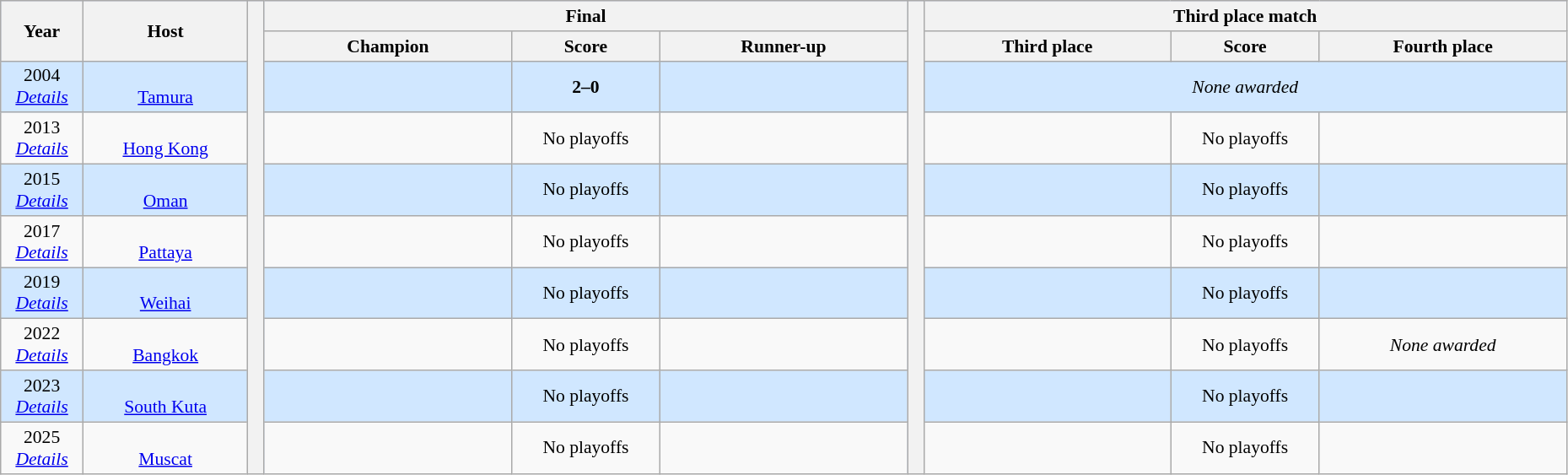<table class="wikitable" style="font-size:90%; width: 98%; text-align: center;">
<tr bgcolor=#C1D8FF>
<th rowspan=2 width=5%>Year</th>
<th rowspan=2 width=10%>Host</th>
<th width=1% rowspan=10 bgcolor=ffffff></th>
<th colspan=3>Final</th>
<th width=1% rowspan=10 bgcolor=ffffff></th>
<th colspan=3>Third place match</th>
</tr>
<tr bgcolor=#EFEFEF>
<th width=15%>Champion</th>
<th width=9%>Score</th>
<th width=15%>Runner-up</th>
<th width=15%>Third place</th>
<th width=9%>Score</th>
<th width=15%>Fourth place</th>
</tr>
<tr bgcolor=#D0E7FF>
<td>2004<br><em><a href='#'>Details</a></em></td>
<td><br><a href='#'>Tamura</a></td>
<td><strong></strong></td>
<td><strong>2–0</strong></td>
<td></td>
<td colspan=3><em>None awarded</em></td>
</tr>
<tr>
<td>2013<br><em><a href='#'>Details</a></em></td>
<td><br><a href='#'>Hong Kong</a></td>
<td><strong></strong></td>
<td><span>No playoffs</span></td>
<td></td>
<td></td>
<td><span>No playoffs</span></td>
<td></td>
</tr>
<tr bgcolor=#D0E7FF>
<td>2015<br><em><a href='#'>Details</a></em></td>
<td><br><a href='#'>Oman</a></td>
<td><strong></strong></td>
<td><span>No playoffs</span></td>
<td></td>
<td></td>
<td><span>No playoffs</span></td>
<td></td>
</tr>
<tr>
<td>2017<br><em><a href='#'>Details</a></em></td>
<td><br><a href='#'>Pattaya</a></td>
<td><strong></strong></td>
<td><span>No playoffs</span></td>
<td></td>
<td></td>
<td><span>No playoffs</span></td>
<td></td>
</tr>
<tr bgcolor=#D0E7FF>
<td>2019<br><em><a href='#'>Details</a></em></td>
<td><br><a href='#'>Weihai</a></td>
<td><strong></strong></td>
<td><span>No playoffs</span></td>
<td></td>
<td></td>
<td><span>No playoffs</span></td>
<td></td>
</tr>
<tr>
<td>2022<br><em><a href='#'>Details</a></em></td>
<td><br><a href='#'>Bangkok</a></td>
<td><strong></strong></td>
<td><span>No playoffs</span></td>
<td></td>
<td></td>
<td><span>No playoffs</span></td>
<td><em>None awarded</em></td>
</tr>
<tr bgcolor=#D0E7FF>
<td>2023<br><em><a href='#'>Details</a></em></td>
<td><br><a href='#'>South Kuta</a></td>
<td><strong></strong></td>
<td><span>No playoffs</span></td>
<td></td>
<td></td>
<td><span>No playoffs</span></td>
<td></td>
</tr>
<tr>
<td>2025<br><em><a href='#'>Details</a></em></td>
<td><br><a href='#'>Muscat</a></td>
<td><strong></strong></td>
<td><span>No playoffs</span></td>
<td></td>
<td></td>
<td><span>No playoffs</span></td>
<td></td>
</tr>
</table>
